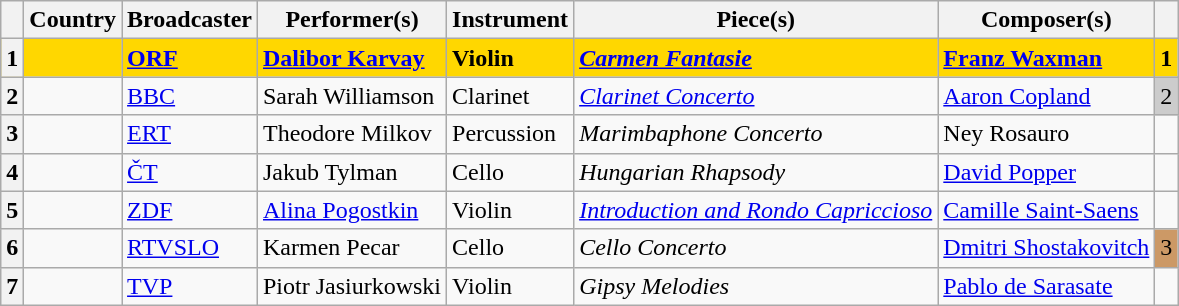<table class="wikitable sortable plainrowheaders">
<tr>
<th scope="col"></th>
<th scope="col">Country</th>
<th scope="col">Broadcaster</th>
<th scope="col">Performer(s)</th>
<th scope="col">Instrument</th>
<th scope="col">Piece(s)</th>
<th scope="col">Composer(s)</th>
<th scope="col"></th>
</tr>
<tr style="font-weight:bold; background:gold;">
<th scope="row" style="text-align:center;">1</th>
<td></td>
<td><a href='#'>ORF</a></td>
<td><a href='#'>Dalibor Karvay</a></td>
<td>Violin</td>
<td><em><a href='#'>Carmen Fantasie</a></em></td>
<td><a href='#'>Franz Waxman</a></td>
<td style="text-align:center;">1</td>
</tr>
<tr>
<th scope="row" style="text-align:center;">2</th>
<td></td>
<td><a href='#'>BBC</a></td>
<td>Sarah Williamson</td>
<td>Clarinet</td>
<td><em><a href='#'>Clarinet Concerto</a></em></td>
<td><a href='#'>Aaron Copland</a></td>
<td style="text-align:center; background-color:#CCC;">2</td>
</tr>
<tr>
<th scope="row" style="text-align:center;">3</th>
<td></td>
<td><a href='#'>ERT</a></td>
<td>Theodore Milkov</td>
<td>Percussion</td>
<td><em>Marimbaphone Concerto</em></td>
<td>Ney Rosauro</td>
<td></td>
</tr>
<tr>
<th scope="row" style="text-align:center;">4</th>
<td></td>
<td><a href='#'>ČT</a></td>
<td>Jakub Tylman</td>
<td>Cello</td>
<td><em>Hungarian Rhapsody</em></td>
<td><a href='#'>David Popper</a></td>
<td></td>
</tr>
<tr>
<th scope="row" style="text-align:center;">5</th>
<td></td>
<td><a href='#'>ZDF</a></td>
<td><a href='#'>Alina Pogostkin</a></td>
<td>Violin</td>
<td><em><a href='#'>Introduction and Rondo Capriccioso</a></em></td>
<td><a href='#'>Camille Saint-Saens</a></td>
<td></td>
</tr>
<tr>
<th scope="row" style="text-align:center;">6</th>
<td></td>
<td><a href='#'>RTVSLO</a></td>
<td>Karmen Pecar</td>
<td>Cello</td>
<td><em>Cello Concerto</em></td>
<td><a href='#'>Dmitri Shostakovitch</a></td>
<td style="text-align:center; background-color:#C96;">3</td>
</tr>
<tr>
<th scope="row" style="text-align:center;">7</th>
<td></td>
<td><a href='#'>TVP</a></td>
<td>Piotr Jasiurkowski</td>
<td>Violin</td>
<td><em>Gipsy Melodies</em></td>
<td><a href='#'>Pablo de Sarasate</a></td>
<td></td>
</tr>
</table>
